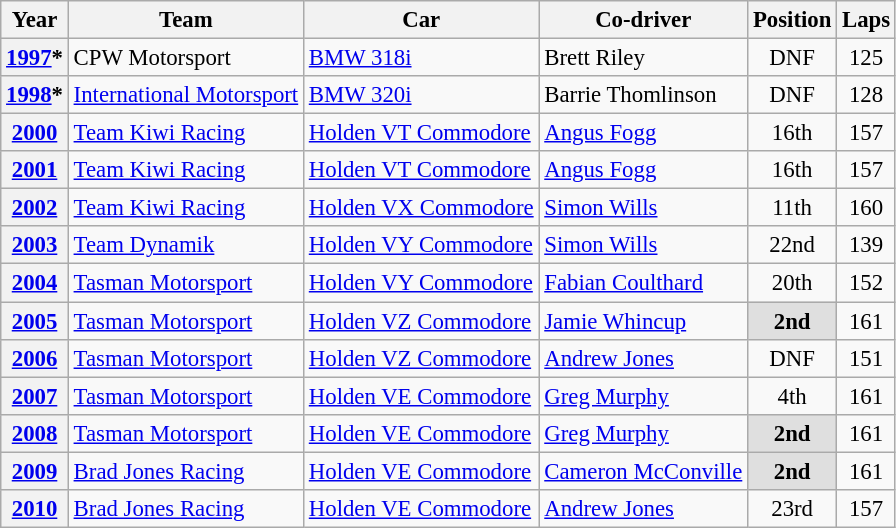<table class="wikitable" style="font-size: 95%;">
<tr>
<th>Year</th>
<th>Team</th>
<th>Car</th>
<th>Co-driver</th>
<th>Position</th>
<th>Laps</th>
</tr>
<tr>
<th><a href='#'>1997</a>*</th>
<td>CPW Motorsport</td>
<td><a href='#'>BMW 318i</a></td>
<td> Brett Riley</td>
<td align="center">DNF</td>
<td align="center">125</td>
</tr>
<tr>
<th><a href='#'>1998</a>*</th>
<td><a href='#'>International Motorsport</a></td>
<td><a href='#'>BMW 320i</a></td>
<td> Barrie Thomlinson</td>
<td align="center">DNF</td>
<td align="center">128</td>
</tr>
<tr>
<th><a href='#'>2000</a></th>
<td><a href='#'>Team Kiwi Racing</a></td>
<td><a href='#'>Holden VT Commodore</a></td>
<td> <a href='#'>Angus Fogg</a></td>
<td align="center">16th</td>
<td align="center">157</td>
</tr>
<tr>
<th><a href='#'>2001</a></th>
<td><a href='#'>Team Kiwi Racing</a></td>
<td><a href='#'>Holden VT Commodore</a></td>
<td> <a href='#'>Angus Fogg</a></td>
<td align="center">16th</td>
<td align="center">157</td>
</tr>
<tr>
<th><a href='#'>2002</a></th>
<td><a href='#'>Team Kiwi Racing</a></td>
<td><a href='#'>Holden VX Commodore</a></td>
<td> <a href='#'>Simon Wills</a></td>
<td align="center">11th</td>
<td align="center">160</td>
</tr>
<tr>
<th><a href='#'>2003</a></th>
<td><a href='#'>Team Dynamik</a></td>
<td><a href='#'>Holden VY Commodore</a></td>
<td> <a href='#'>Simon Wills</a></td>
<td align="center">22nd</td>
<td align="center">139</td>
</tr>
<tr>
<th><a href='#'>2004</a></th>
<td><a href='#'>Tasman Motorsport</a></td>
<td><a href='#'>Holden VY Commodore</a></td>
<td> <a href='#'>Fabian Coulthard</a></td>
<td align="center">20th</td>
<td align="center">152</td>
</tr>
<tr>
<th><a href='#'>2005</a></th>
<td><a href='#'>Tasman Motorsport</a></td>
<td><a href='#'>Holden VZ Commodore</a></td>
<td> <a href='#'>Jamie Whincup</a></td>
<td align="center"  style="background:#dfdfdf;"><strong>2nd</strong></td>
<td align="center">161</td>
</tr>
<tr>
<th><a href='#'>2006</a></th>
<td><a href='#'>Tasman Motorsport</a></td>
<td><a href='#'>Holden VZ Commodore</a></td>
<td> <a href='#'>Andrew Jones</a></td>
<td align="center">DNF</td>
<td align="center">151</td>
</tr>
<tr>
<th><a href='#'>2007</a></th>
<td><a href='#'>Tasman Motorsport</a></td>
<td><a href='#'>Holden VE Commodore</a></td>
<td> <a href='#'>Greg Murphy</a></td>
<td align="center">4th</td>
<td align="center">161</td>
</tr>
<tr>
<th><a href='#'>2008</a></th>
<td><a href='#'>Tasman Motorsport</a></td>
<td><a href='#'>Holden VE Commodore</a></td>
<td> <a href='#'>Greg Murphy</a></td>
<td align="center" style="background:#dfdfdf;"><strong>2nd</strong></td>
<td align="center">161</td>
</tr>
<tr>
<th><a href='#'>2009</a></th>
<td><a href='#'>Brad Jones Racing</a></td>
<td><a href='#'>Holden VE Commodore</a></td>
<td> <a href='#'>Cameron McConville</a></td>
<td align="center" style="background:#dfdfdf;"><strong>2nd</strong></td>
<td align="center">161</td>
</tr>
<tr>
<th><a href='#'>2010</a></th>
<td><a href='#'>Brad Jones Racing</a></td>
<td><a href='#'>Holden VE Commodore</a></td>
<td> <a href='#'>Andrew Jones</a></td>
<td align="center">23rd</td>
<td align="center">157</td>
</tr>
</table>
